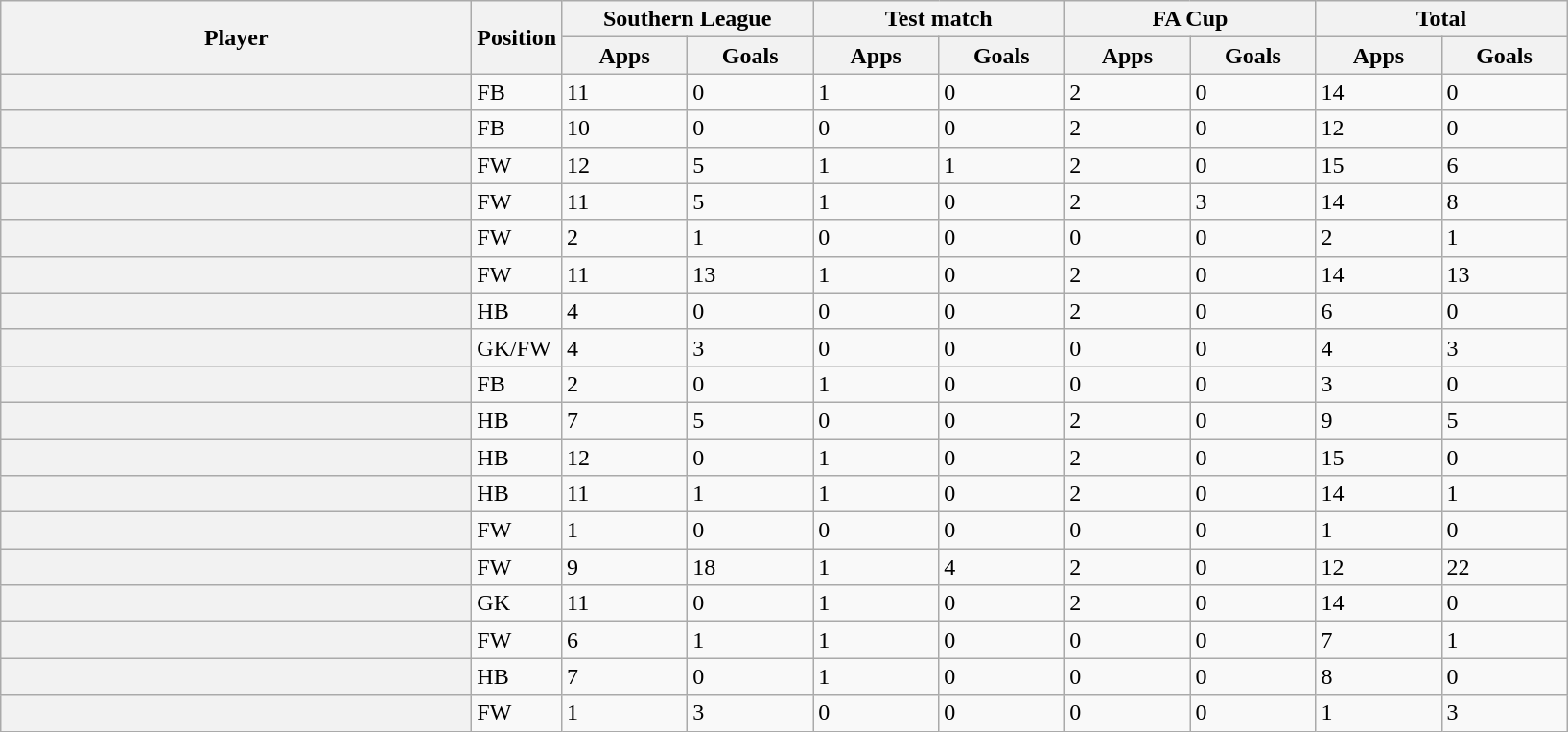<table class="wikitable plainrowheaders sortable">
<tr>
<th rowspan=2 style="width:20em"scope=col>Player</th>
<th rowspan=2>Position</th>
<th colspan=2 style="width:10em"scope=col>Southern League</th>
<th colspan=2 style="width:10em"scope=col>Test match</th>
<th colspan=2 style="width:10em"scope=col>FA Cup</th>
<th colspan=2 style="width:10em"scope=col>Total</th>
</tr>
<tr>
<th style="width:5em">Apps</th>
<th style="width:5em">Goals</th>
<th style="width:5em">Apps</th>
<th style="width:5em">Goals</th>
<th style="width:5em">Apps</th>
<th style="width:5em">Goals</th>
<th style="width:5em">Apps</th>
<th style="width:5em">Goals</th>
</tr>
<tr>
<th scope=row></th>
<td>FB</td>
<td>11</td>
<td>0</td>
<td>1</td>
<td>0</td>
<td>2</td>
<td>0</td>
<td>14</td>
<td>0</td>
</tr>
<tr>
<th scope=row></th>
<td>FB</td>
<td>10</td>
<td>0</td>
<td>0</td>
<td>0</td>
<td>2</td>
<td>0</td>
<td>12</td>
<td>0</td>
</tr>
<tr>
<th scope=row></th>
<td>FW</td>
<td>12</td>
<td>5</td>
<td>1</td>
<td>1</td>
<td>2</td>
<td>0</td>
<td>15</td>
<td>6</td>
</tr>
<tr>
<th scope=row></th>
<td>FW</td>
<td>11</td>
<td>5</td>
<td>1</td>
<td>0</td>
<td>2</td>
<td>3</td>
<td>14</td>
<td>8</td>
</tr>
<tr>
<th scope=row></th>
<td>FW</td>
<td>2</td>
<td>1</td>
<td>0</td>
<td>0</td>
<td>0</td>
<td>0</td>
<td>2</td>
<td>1</td>
</tr>
<tr>
<th scope=row></th>
<td>FW</td>
<td>11</td>
<td>13</td>
<td>1</td>
<td>0</td>
<td>2</td>
<td>0</td>
<td>14</td>
<td>13</td>
</tr>
<tr>
<th scope=row></th>
<td>HB</td>
<td>4</td>
<td>0</td>
<td>0</td>
<td>0</td>
<td>2</td>
<td>0</td>
<td>6</td>
<td>0</td>
</tr>
<tr>
<th scope=row></th>
<td>GK/FW</td>
<td>4</td>
<td>3</td>
<td>0</td>
<td>0</td>
<td>0</td>
<td>0</td>
<td>4</td>
<td>3</td>
</tr>
<tr>
<th scope=row></th>
<td>FB</td>
<td>2</td>
<td>0</td>
<td>1</td>
<td>0</td>
<td>0</td>
<td>0</td>
<td>3</td>
<td>0</td>
</tr>
<tr>
<th scope=row></th>
<td>HB</td>
<td>7</td>
<td>5</td>
<td>0</td>
<td>0</td>
<td>2</td>
<td>0</td>
<td>9</td>
<td>5</td>
</tr>
<tr>
<th scope=row></th>
<td>HB</td>
<td>12</td>
<td>0</td>
<td>1</td>
<td>0</td>
<td>2</td>
<td>0</td>
<td>15</td>
<td>0</td>
</tr>
<tr>
<th scope=row></th>
<td>HB</td>
<td>11</td>
<td>1</td>
<td>1</td>
<td>0</td>
<td>2</td>
<td>0</td>
<td>14</td>
<td>1</td>
</tr>
<tr>
<th scope=row></th>
<td>FW</td>
<td>1</td>
<td>0</td>
<td>0</td>
<td>0</td>
<td>0</td>
<td>0</td>
<td>1</td>
<td>0</td>
</tr>
<tr>
<th scope=row></th>
<td>FW</td>
<td>9</td>
<td>18</td>
<td>1</td>
<td>4</td>
<td>2</td>
<td>0</td>
<td>12</td>
<td>22</td>
</tr>
<tr>
<th scope=row></th>
<td>GK</td>
<td>11</td>
<td>0</td>
<td>1</td>
<td>0</td>
<td>2</td>
<td>0</td>
<td>14</td>
<td>0</td>
</tr>
<tr>
<th scope=row></th>
<td>FW</td>
<td>6</td>
<td>1</td>
<td>1</td>
<td>0</td>
<td>0</td>
<td>0</td>
<td>7</td>
<td>1</td>
</tr>
<tr>
<th scope=row></th>
<td>HB</td>
<td>7</td>
<td>0</td>
<td>1</td>
<td>0</td>
<td>0</td>
<td>0</td>
<td>8</td>
<td>0</td>
</tr>
<tr>
<th scope=row></th>
<td>FW</td>
<td>1</td>
<td>3</td>
<td>0</td>
<td>0</td>
<td>0</td>
<td>0</td>
<td>1</td>
<td>3</td>
</tr>
</table>
